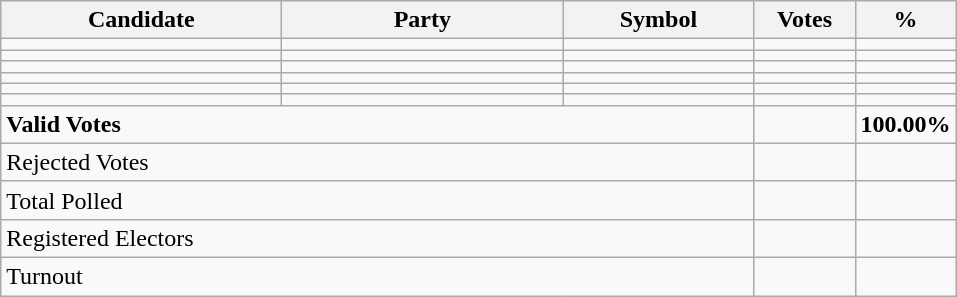<table class="wikitable" border="1" style="text-align:right;">
<tr>
<th align=left width="180">Candidate</th>
<th align=left width="180">Party</th>
<th align=left width="120">Symbol</th>
<th align=left width="60">Votes</th>
<th align=left width="60">%</th>
</tr>
<tr>
<td align=left></td>
<td align=left></td>
<td></td>
<td></td>
<td></td>
</tr>
<tr>
<td align=left></td>
<td align=left></td>
<td></td>
<td></td>
<td></td>
</tr>
<tr>
<td align=left></td>
<td align=left></td>
<td></td>
<td></td>
<td></td>
</tr>
<tr>
<td align=left></td>
<td align=left></td>
<td></td>
<td></td>
<td></td>
</tr>
<tr>
<td align=left></td>
<td align=left></td>
<td></td>
<td></td>
<td></td>
</tr>
<tr>
<td align=left></td>
<td align=left></td>
<td></td>
<td></td>
<td></td>
</tr>
<tr>
<td align=left colspan=3><strong>Valid Votes</strong></td>
<td><strong> </strong></td>
<td><strong>100.00%</strong></td>
</tr>
<tr>
<td align=left colspan=3>Rejected Votes</td>
<td></td>
<td></td>
</tr>
<tr>
<td align=left colspan=3>Total Polled</td>
<td></td>
<td></td>
</tr>
<tr>
<td align=left colspan=3>Registered Electors</td>
<td></td>
<td></td>
</tr>
<tr>
<td align=left colspan=3>Turnout</td>
<td></td>
</tr>
</table>
